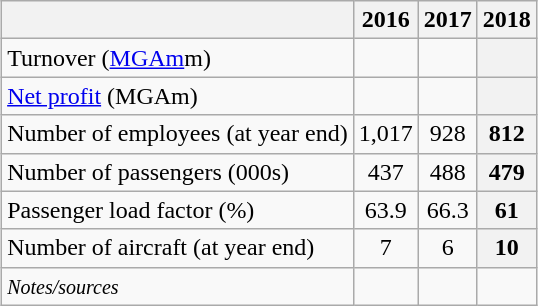<table class="wikitable" style="margin:1em auto;">
<tr>
<th></th>
<th>2016</th>
<th>2017</th>
<th>2018</th>
</tr>
<tr>
<td>Turnover (<a href='#'>MGAm</a>m)</td>
<td align=center></td>
<td align=center></td>
<th align=center></th>
</tr>
<tr>
<td><a href='#'>Net profit</a> (MGAm)</td>
<td align=center></td>
<td align=center></td>
<th align=center></th>
</tr>
<tr>
<td>Number of employees (at year end)</td>
<td align=center>1,017</td>
<td align=center>928</td>
<th align=center>812</th>
</tr>
<tr>
<td>Number of passengers (000s)</td>
<td align=center>437</td>
<td align=center>488</td>
<th align=center>479</th>
</tr>
<tr>
<td>Passenger load factor (%)</td>
<td align=center>63.9</td>
<td align=center>66.3</td>
<th align=center>61</th>
</tr>
<tr>
<td>Number of aircraft (at year end)</td>
<td align=center>7</td>
<td align=center>6</td>
<th align=center>10</th>
</tr>
<tr>
<td><small><em>Notes/sources</em></small></td>
<td align=center></td>
<td align=center></td>
<td align=center></td>
</tr>
</table>
